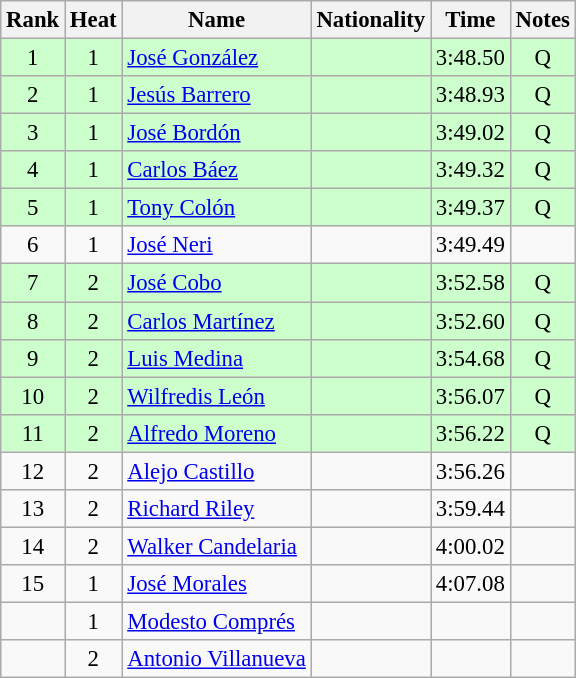<table class="wikitable sortable" style="text-align:center; font-size:95%">
<tr>
<th>Rank</th>
<th>Heat</th>
<th>Name</th>
<th>Nationality</th>
<th>Time</th>
<th>Notes</th>
</tr>
<tr bgcolor=ccffcc>
<td>1</td>
<td>1</td>
<td align=left><a href='#'>José González</a></td>
<td align=left></td>
<td>3:48.50</td>
<td>Q</td>
</tr>
<tr bgcolor=ccffcc>
<td>2</td>
<td>1</td>
<td align=left><a href='#'>Jesús Barrero</a></td>
<td align=left></td>
<td>3:48.93</td>
<td>Q</td>
</tr>
<tr bgcolor=ccffcc>
<td>3</td>
<td>1</td>
<td align=left><a href='#'>José Bordón</a></td>
<td align=left></td>
<td>3:49.02</td>
<td>Q</td>
</tr>
<tr bgcolor=ccffcc>
<td>4</td>
<td>1</td>
<td align=left><a href='#'>Carlos Báez</a></td>
<td align=left></td>
<td>3:49.32</td>
<td>Q</td>
</tr>
<tr bgcolor=ccffcc>
<td>5</td>
<td>1</td>
<td align=left><a href='#'>Tony Colón</a></td>
<td align=left></td>
<td>3:49.37</td>
<td>Q</td>
</tr>
<tr>
<td>6</td>
<td>1</td>
<td align=left><a href='#'>José Neri</a></td>
<td align=left></td>
<td>3:49.49</td>
<td></td>
</tr>
<tr bgcolor=ccffcc>
<td>7</td>
<td>2</td>
<td align=left><a href='#'>José Cobo</a></td>
<td align=left></td>
<td>3:52.58</td>
<td>Q</td>
</tr>
<tr bgcolor=ccffcc>
<td>8</td>
<td>2</td>
<td align=left><a href='#'>Carlos Martínez</a></td>
<td align=left></td>
<td>3:52.60</td>
<td>Q</td>
</tr>
<tr bgcolor=ccffcc>
<td>9</td>
<td>2</td>
<td align=left><a href='#'>Luis Medina</a></td>
<td align=left></td>
<td>3:54.68</td>
<td>Q</td>
</tr>
<tr bgcolor=ccffcc>
<td>10</td>
<td>2</td>
<td align=left><a href='#'>Wilfredis León</a></td>
<td align=left></td>
<td>3:56.07</td>
<td>Q</td>
</tr>
<tr bgcolor=ccffcc>
<td>11</td>
<td>2</td>
<td align=left><a href='#'>Alfredo Moreno</a></td>
<td align=left></td>
<td>3:56.22</td>
<td>Q</td>
</tr>
<tr>
<td>12</td>
<td>2</td>
<td align=left><a href='#'>Alejo Castillo</a></td>
<td align=left></td>
<td>3:56.26</td>
<td></td>
</tr>
<tr>
<td>13</td>
<td>2</td>
<td align=left><a href='#'>Richard Riley</a></td>
<td align=left></td>
<td>3:59.44</td>
<td></td>
</tr>
<tr>
<td>14</td>
<td>2</td>
<td align=left><a href='#'>Walker Candelaria</a></td>
<td align=left></td>
<td>4:00.02</td>
<td></td>
</tr>
<tr>
<td>15</td>
<td>1</td>
<td align=left><a href='#'>José Morales</a></td>
<td align=left></td>
<td>4:07.08</td>
<td></td>
</tr>
<tr>
<td></td>
<td>1</td>
<td align=left><a href='#'>Modesto Comprés</a></td>
<td align=left></td>
<td></td>
<td></td>
</tr>
<tr>
<td></td>
<td>2</td>
<td align=left><a href='#'>Antonio Villanueva</a></td>
<td align=left></td>
<td></td>
<td></td>
</tr>
</table>
